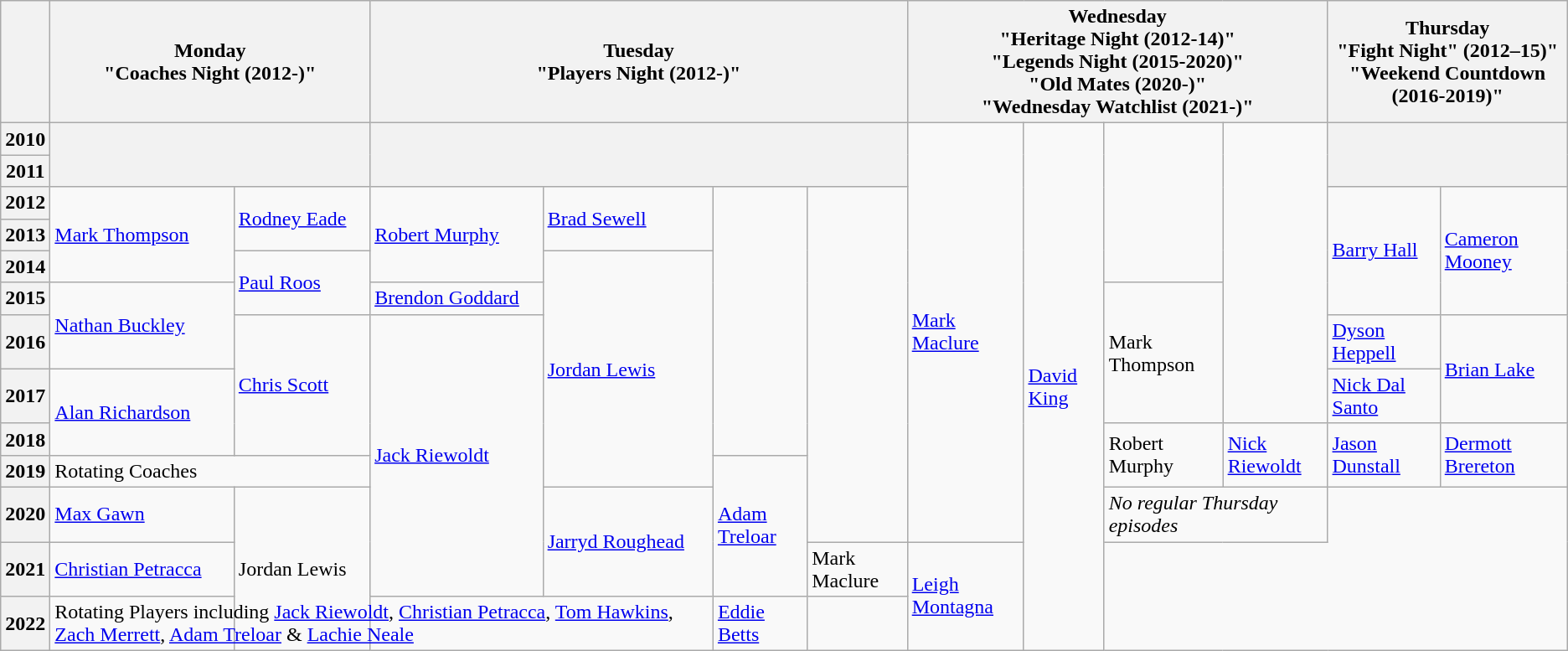<table class="wikitable">
<tr>
<th></th>
<th colspan="2">Monday<br>"Coaches Night (2012-)"</th>
<th colspan="4">Tuesday<br>"Players Night (2012-)"</th>
<th colspan="4">Wednesday<br>"Heritage Night (2012-14)"<br>"Legends Night (2015-2020)"<br>"Old Mates (2020-)"<br>"Wednesday Watchlist (2021-)"</th>
<th colspan="2">Thursday<br>"Fight Night" (2012–15)"<br>"Weekend Countdown (2016-2019)"</th>
</tr>
<tr>
<th>2010</th>
<th rowspan="2" colspan="2"></th>
<th colspan="4" rowspan="2"></th>
<td rowspan="11"><a href='#'>Mark Maclure</a></td>
<td rowspan="13"><a href='#'>David King</a></td>
<td rowspan="5"></td>
<td rowspan="8"></td>
<th rowspan="2" colspan="2"></th>
</tr>
<tr>
<th>2011</th>
</tr>
<tr>
<th>2012</th>
<td rowspan="3"><a href='#'>Mark Thompson</a></td>
<td rowspan="2"><a href='#'>Rodney Eade</a></td>
<td rowspan="3"><a href='#'>Robert Murphy</a></td>
<td rowspan="2"><a href='#'>Brad Sewell</a></td>
<td rowspan="7"></td>
<td rowspan="9"></td>
<td rowspan="4"><a href='#'>Barry Hall</a></td>
<td rowspan="4"><a href='#'>Cameron Mooney</a></td>
</tr>
<tr>
<th>2013</th>
</tr>
<tr>
<th>2014</th>
<td rowspan="2"><a href='#'>Paul Roos</a></td>
<td rowspan="6"><a href='#'>Jordan Lewis</a></td>
</tr>
<tr>
<th>2015</th>
<td rowspan="2"><a href='#'>Nathan Buckley</a></td>
<td><a href='#'>Brendon Goddard</a></td>
<td rowspan="3">Mark Thompson</td>
</tr>
<tr>
<th>2016</th>
<td rowspan="3"><a href='#'>Chris Scott</a></td>
<td rowspan="6"><a href='#'>Jack Riewoldt</a></td>
<td><a href='#'>Dyson Heppell</a></td>
<td rowspan="2"><a href='#'>Brian Lake</a></td>
</tr>
<tr>
<th>2017</th>
<td rowspan="2"><a href='#'>Alan Richardson</a></td>
<td><a href='#'>Nick Dal Santo</a></td>
</tr>
<tr>
<th>2018</th>
<td rowspan="2">Robert Murphy</td>
<td rowspan="2"><a href='#'>Nick Riewoldt</a></td>
<td rowspan="2"><a href='#'>Jason Dunstall</a></td>
<td rowspan="2"><a href='#'>Dermott Brereton</a></td>
</tr>
<tr>
<th>2019</th>
<td colspan="2">Rotating Coaches</td>
<td rowspan="3"><a href='#'>Adam Treloar</a></td>
</tr>
<tr>
<th>2020</th>
<td><a href='#'>Max Gawn</a></td>
<td rowspan="3">Jordan Lewis</td>
<td rowspan="2"><a href='#'>Jarryd Roughead</a></td>
<td colspan="2"><em>No regular Thursday episodes</em></td>
</tr>
<tr>
<th>2021</th>
<td><a href='#'>Christian Petracca</a></td>
<td>Mark Maclure</td>
<td rowspan="2"><a href='#'>Leigh Montagna</a></td>
</tr>
<tr>
<th>2022</th>
<td colspan="4">Rotating Players including <a href='#'>Jack Riewoldt</a>, <a href='#'>Christian Petracca</a>, <a href='#'>Tom Hawkins</a>, <a href='#'>Zach Merrett</a>, <a href='#'>Adam Treloar</a> & <a href='#'>Lachie Neale</a></td>
<td><a href='#'>Eddie Betts</a></td>
</tr>
</table>
